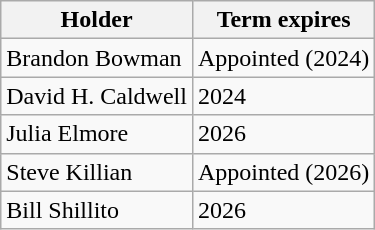<table class="wikitable">
<tr>
<th>Holder</th>
<th>Term expires</th>
</tr>
<tr>
<td>Brandon Bowman</td>
<td>Appointed (2024)</td>
</tr>
<tr>
<td>David H. Caldwell</td>
<td>2024</td>
</tr>
<tr>
<td>Julia Elmore</td>
<td>2026</td>
</tr>
<tr>
<td>Steve Killian</td>
<td>Appointed (2026)</td>
</tr>
<tr>
<td>Bill Shillito</td>
<td>2026</td>
</tr>
</table>
